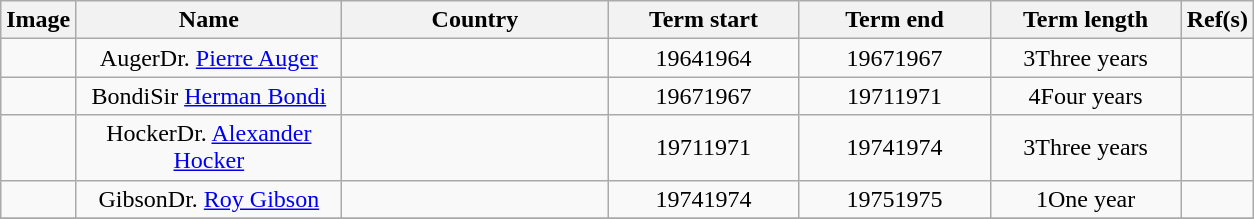<table class="wikitable sortable" style="text-align: center;">
<tr>
<th class="unsortable">Image</th>
<th style="width:170px;">Name</th>
<th style="width:170px;">Country</th>
<th style="width:120px;">Term start</th>
<th style="width:120px;">Term end</th>
<th style="width:120px;">Term length</th>
<th class="unsortable">Ref(s)</th>
</tr>
<tr>
<td></td>
<td><span>Auger</span>Dr. <a href='#'>Pierre Auger</a></td>
<td></td>
<td><span>1964</span>1964</td>
<td><span>1967</span>1967</td>
<td><span>3</span>Three years</td>
<td></td>
</tr>
<tr>
<td></td>
<td><span>Bondi</span>Sir <a href='#'>Herman Bondi</a></td>
<td></td>
<td><span>1967</span>1967</td>
<td><span>1971</span>1971</td>
<td><span>4</span>Four years</td>
<td></td>
</tr>
<tr>
<td></td>
<td><span>Hocker</span>Dr. <a href='#'>Alexander Hocker</a></td>
<td></td>
<td><span>1971</span>1971</td>
<td><span>1974</span>1974</td>
<td><span>3</span>Three years</td>
<td></td>
</tr>
<tr>
<td></td>
<td><span>Gibson</span>Dr. <a href='#'>Roy Gibson</a></td>
<td></td>
<td><span>1974</span>1974</td>
<td><span>1975</span>1975</td>
<td><span>1</span>One year</td>
<td></td>
</tr>
<tr>
</tr>
</table>
